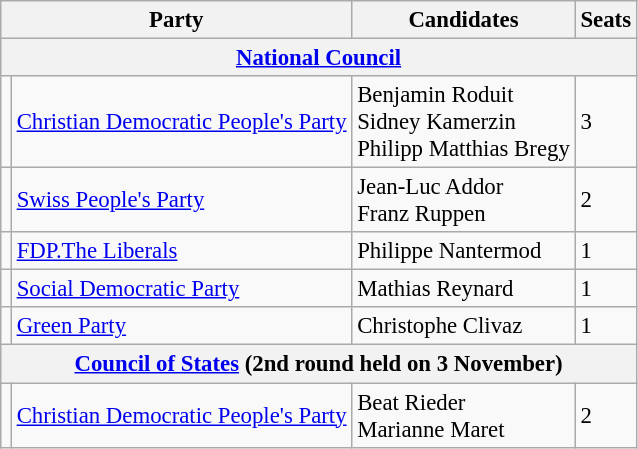<table class="wikitable" style="font-size:95%;">
<tr>
<th colspan=2>Party</th>
<th>Candidates</th>
<th>Seats</th>
</tr>
<tr>
<th colspan=4><a href='#'>National Council</a></th>
</tr>
<tr>
<td bgcolor=></td>
<td align=left><a href='#'>Christian Democratic People's Party</a></td>
<td>Benjamin Roduit<br>Sidney Kamerzin<br>Philipp Matthias Bregy</td>
<td>3</td>
</tr>
<tr>
<td bgcolor=></td>
<td align=left><a href='#'>Swiss People's Party</a></td>
<td>Jean-Luc Addor<br>Franz Ruppen</td>
<td>2</td>
</tr>
<tr>
<td bgcolor=></td>
<td align=left><a href='#'>FDP.The Liberals</a></td>
<td>Philippe Nantermod</td>
<td>1</td>
</tr>
<tr>
<td bgcolor=></td>
<td align=left><a href='#'>Social Democratic Party</a></td>
<td>Mathias Reynard</td>
<td>1</td>
</tr>
<tr>
<td bgcolor=></td>
<td align=left><a href='#'>Green Party</a></td>
<td>Christophe Clivaz</td>
<td>1</td>
</tr>
<tr>
<th colspan=6><a href='#'>Council of States</a> (2nd round held on 3 November)</th>
</tr>
<tr>
<td bgcolor=></td>
<td align=left><a href='#'>Christian Democratic People's Party</a></td>
<td>Beat Rieder<br>Marianne Maret</td>
<td>2</td>
</tr>
</table>
